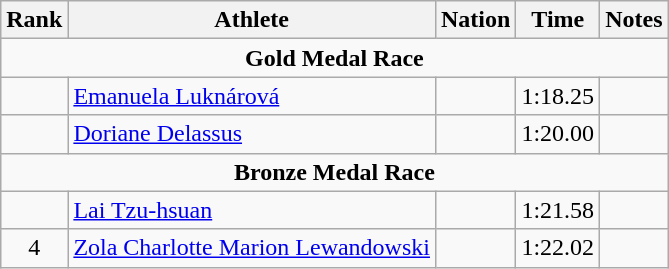<table class="wikitable sortable" style="text-align:center;">
<tr>
<th>Rank</th>
<th>Athlete</th>
<th>Nation</th>
<th>Time</th>
<th>Notes</th>
</tr>
<tr>
<td colspan=5><strong>Gold Medal Race</strong></td>
</tr>
<tr>
<td></td>
<td align=left><a href='#'>Emanuela Luknárová</a></td>
<td align=left></td>
<td>1:18.25</td>
<td></td>
</tr>
<tr>
<td></td>
<td align=left><a href='#'>Doriane Delassus</a></td>
<td align=left></td>
<td>1:20.00</td>
<td></td>
</tr>
<tr>
<td colspan=5><strong>Bronze Medal Race</strong></td>
</tr>
<tr>
<td></td>
<td align=left><a href='#'>Lai Tzu-hsuan</a></td>
<td align=left></td>
<td>1:21.58</td>
<td></td>
</tr>
<tr>
<td>4</td>
<td align=left><a href='#'>Zola Charlotte Marion Lewandowski</a></td>
<td align=left></td>
<td>1:22.02</td>
<td></td>
</tr>
</table>
